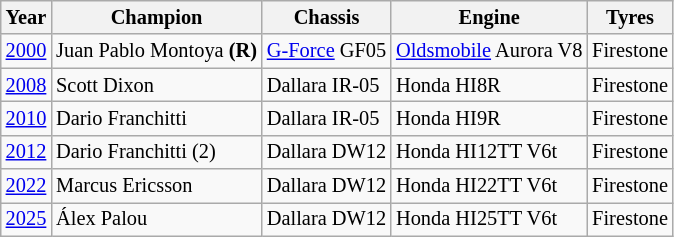<table class="wikitable" style="font-size: 85%">
<tr>
<th>Year</th>
<th>Champion</th>
<th>Chassis</th>
<th>Engine</th>
<th>Tyres</th>
</tr>
<tr>
<td><a href='#'>2000</a></td>
<td> Juan Pablo Montoya <strong>(R)</strong></td>
<td><a href='#'>G-Force</a> GF05</td>
<td><a href='#'>Oldsmobile</a> Aurora V8</td>
<td>Firestone</td>
</tr>
<tr>
<td><a href='#'>2008</a></td>
<td> Scott Dixon</td>
<td>Dallara IR-05</td>
<td>Honda HI8R</td>
<td>Firestone</td>
</tr>
<tr>
<td><a href='#'>2010</a></td>
<td> Dario Franchitti</td>
<td>Dallara IR-05</td>
<td>Honda HI9R</td>
<td>Firestone</td>
</tr>
<tr>
<td><a href='#'>2012</a></td>
<td> Dario Franchitti (2)</td>
<td>Dallara DW12</td>
<td>Honda HI12TT V6t</td>
<td>Firestone</td>
</tr>
<tr>
<td><a href='#'>2022</a></td>
<td> Marcus Ericsson</td>
<td>Dallara DW12</td>
<td>Honda HI22TT V6t</td>
<td>Firestone</td>
</tr>
<tr>
<td><a href='#'>2025</a></td>
<td> Álex Palou</td>
<td>Dallara DW12</td>
<td>Honda HI25TT V6t</td>
<td>Firestone</td>
</tr>
</table>
